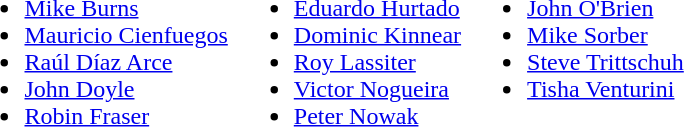<table>
<tr>
<td valign="top"><br><ul><li><a href='#'>Mike Burns</a></li><li><a href='#'>Mauricio Cienfuegos</a></li><li><a href='#'>Raúl Díaz Arce</a></li><li><a href='#'>John Doyle</a></li><li><a href='#'>Robin Fraser</a></li></ul></td>
<td valign="top"><br><ul><li><a href='#'>Eduardo Hurtado</a></li><li><a href='#'>Dominic Kinnear</a></li><li><a href='#'>Roy Lassiter</a></li><li><a href='#'>Victor Nogueira</a></li><li><a href='#'>Peter Nowak</a></li></ul></td>
<td valign="top"><br><ul><li><a href='#'>John O'Brien</a></li><li><a href='#'>Mike Sorber</a></li><li><a href='#'>Steve Trittschuh</a></li><li><a href='#'>Tisha Venturini</a></li></ul></td>
</tr>
</table>
